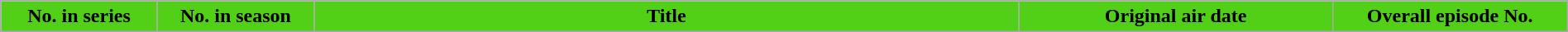<table class="wikitable plainrowheaders" style="width:100%; margin:auto; background:#FFFFFF;">
<tr>
<th scope="col" style="background-color: #52d017; color:#000;" width=10%>No. in series</th>
<th scope="col" style="background-color: #52d017; color:#000;" width=10%>No. in season</th>
<th scope="col" style="background-color: #52d017; color:#000;" width=45%>Title</th>
<th scope="col" style="background-color: #52d017; color:#000;" width=20%>Original air date</th>
<th scope="col" style="background-color: #52d017; color:#000;" width=15%>Overall episode No.<br>



















</th>
</tr>
</table>
